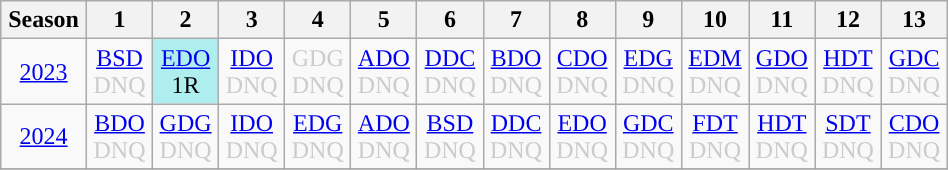<table class="wikitable" style="width:50%; margin:0">
<tr>
<th>Season</th>
<th>1</th>
<th>2</th>
<th>3</th>
<th>4</th>
<th>5</th>
<th>6</th>
<th>7</th>
<th>8</th>
<th>9</th>
<th>10</th>
<th>11</th>
<th>12</th>
<th>13</th>
</tr>
<tr>
<td style="text-align:center;"background:#efefef;"><a href='#'>2023</a></td>
<td style="text-align:center; color:#ccc;"><a href='#'>BSD</a><br>DNQ</td>
<td style="text-align:center; background:#afeeee;"><a href='#'>EDO</a><br>1R</td>
<td style="text-align:center; color:#ccc;"><a href='#'>IDO</a><br>DNQ</td>
<td style="text-align:center; color:#ccc;">GDG<br>DNQ</td>
<td style="text-align:center; color:#ccc;"><a href='#'>ADO</a><br>DNQ</td>
<td style="text-align:center; color:#ccc;"><a href='#'>DDC</a><br>DNQ</td>
<td style="text-align:center; color:#ccc;"><a href='#'>BDO</a><br>DNQ</td>
<td style="text-align:center; color:#ccc;"><a href='#'>CDO</a><br>DNQ</td>
<td style="text-align:center; color:#ccc;"><a href='#'>EDG</a><br>DNQ</td>
<td style="text-align:center; color:#ccc;"><a href='#'>EDM</a><br>DNQ</td>
<td style="text-align:center; color:#ccc;"><a href='#'>GDO</a><br>DNQ</td>
<td style="text-align:center; color:#ccc;"><a href='#'>HDT</a><br>DNQ</td>
<td style="text-align:center; color:#ccc;"><a href='#'>GDC</a><br>DNQ</td>
</tr>
<tr>
<td style="text-align:center;"background:#efefef;"><a href='#'>2024</a></td>
<td style="text-align:center; color:#ccc;"><a href='#'>BDO</a><br>DNQ</td>
<td style="text-align:center; color:#ccc;"><a href='#'>GDG</a><br>DNQ</td>
<td style="text-align:center; color:#ccc;"><a href='#'>IDO</a><br>DNQ</td>
<td style="text-align:center; color:#ccc;"><a href='#'>EDG</a><br>DNQ</td>
<td style="text-align:center; color:#ccc;"><a href='#'>ADO</a><br>DNQ</td>
<td style="text-align:center; color:#ccc;"><a href='#'>BSD</a><br>DNQ</td>
<td style="text-align:center; color:#ccc;"><a href='#'>DDC</a><br>DNQ</td>
<td style="text-align:center; color:#ccc;"><a href='#'>EDO</a><br>DNQ</td>
<td style="text-align:center; color:#ccc;"><a href='#'>GDC</a><br>DNQ</td>
<td style="text-align:center; color:#ccc;"><a href='#'>FDT</a><br>DNQ</td>
<td style="text-align:center; color:#ccc;"><a href='#'>HDT</a><br>DNQ</td>
<td style="text-align:center; color:#ccc;"><a href='#'>SDT</a><br>DNQ</td>
<td style="text-align:center; color:#ccc;"><a href='#'>CDO</a><br>DNQ</td>
</tr>
<tr>
</tr>
</table>
